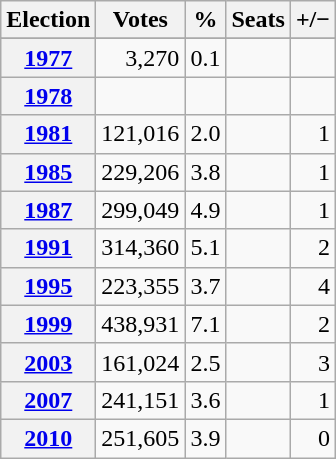<table class="wikitable" style="text-align:right;">
<tr>
<th>Election</th>
<th>Votes</th>
<th>%</th>
<th>Seats</th>
<th>+/−</th>
</tr>
<tr>
</tr>
<tr>
<th><a href='#'>1977</a></th>
<td>3,270</td>
<td>0.1</td>
<td></td>
<td></td>
</tr>
<tr>
<th><a href='#'>1978</a></th>
<td></td>
<td></td>
<td></td>
<td></td>
</tr>
<tr>
<th><a href='#'>1981</a></th>
<td>121,016</td>
<td>2.0</td>
<td></td>
<td> 1</td>
</tr>
<tr>
<th><a href='#'>1985</a></th>
<td>229,206</td>
<td>3.8</td>
<td></td>
<td> 1</td>
</tr>
<tr>
<th><a href='#'>1987</a></th>
<td>299,049</td>
<td>4.9</td>
<td></td>
<td> 1</td>
</tr>
<tr>
<th><a href='#'>1991</a></th>
<td>314,360</td>
<td>5.1</td>
<td></td>
<td> 2</td>
</tr>
<tr>
<th><a href='#'>1995</a></th>
<td>223,355</td>
<td>3.7</td>
<td></td>
<td> 4</td>
</tr>
<tr>
<th><a href='#'>1999</a></th>
<td>438,931</td>
<td>7.1</td>
<td></td>
<td> 2</td>
</tr>
<tr>
<th><a href='#'>2003</a></th>
<td>161,024</td>
<td>2.5</td>
<td></td>
<td> 3</td>
</tr>
<tr>
<th><a href='#'>2007</a></th>
<td>241,151</td>
<td>3.6</td>
<td></td>
<td> 1</td>
</tr>
<tr>
<th><a href='#'>2010</a></th>
<td>251,605</td>
<td>3.9</td>
<td></td>
<td> 0</td>
</tr>
</table>
